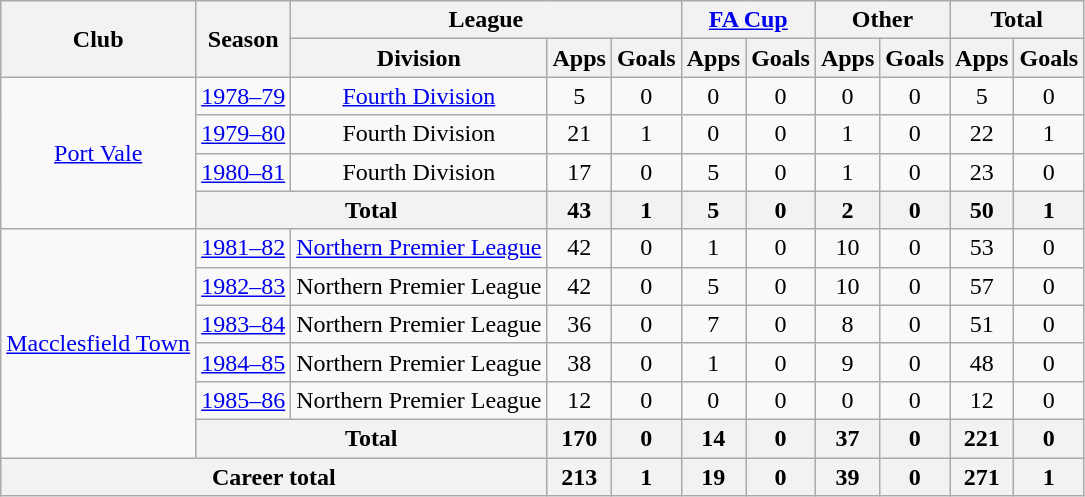<table class="wikitable" style="text-align:center">
<tr>
<th rowspan="2">Club</th>
<th rowspan="2">Season</th>
<th colspan="3">League</th>
<th colspan="2"><a href='#'>FA Cup</a></th>
<th colspan="2">Other</th>
<th colspan="2">Total</th>
</tr>
<tr>
<th>Division</th>
<th>Apps</th>
<th>Goals</th>
<th>Apps</th>
<th>Goals</th>
<th>Apps</th>
<th>Goals</th>
<th>Apps</th>
<th>Goals</th>
</tr>
<tr>
<td rowspan="4"><a href='#'>Port Vale</a></td>
<td><a href='#'>1978–79</a></td>
<td><a href='#'>Fourth Division</a></td>
<td>5</td>
<td>0</td>
<td>0</td>
<td>0</td>
<td>0</td>
<td>0</td>
<td>5</td>
<td>0</td>
</tr>
<tr>
<td><a href='#'>1979–80</a></td>
<td>Fourth Division</td>
<td>21</td>
<td>1</td>
<td>0</td>
<td>0</td>
<td>1</td>
<td>0</td>
<td>22</td>
<td>1</td>
</tr>
<tr>
<td><a href='#'>1980–81</a></td>
<td>Fourth Division</td>
<td>17</td>
<td>0</td>
<td>5</td>
<td>0</td>
<td>1</td>
<td>0</td>
<td>23</td>
<td>0</td>
</tr>
<tr>
<th colspan="2">Total</th>
<th>43</th>
<th>1</th>
<th>5</th>
<th>0</th>
<th>2</th>
<th>0</th>
<th>50</th>
<th>1</th>
</tr>
<tr>
<td rowspan="6"><a href='#'>Macclesfield Town</a></td>
<td><a href='#'>1981–82</a></td>
<td><a href='#'>Northern Premier League</a></td>
<td>42</td>
<td>0</td>
<td>1</td>
<td>0</td>
<td>10</td>
<td>0</td>
<td>53</td>
<td>0</td>
</tr>
<tr>
<td><a href='#'>1982–83</a></td>
<td>Northern Premier League</td>
<td>42</td>
<td>0</td>
<td>5</td>
<td>0</td>
<td>10</td>
<td>0</td>
<td>57</td>
<td>0</td>
</tr>
<tr>
<td><a href='#'>1983–84</a></td>
<td>Northern Premier League</td>
<td>36</td>
<td>0</td>
<td>7</td>
<td>0</td>
<td>8</td>
<td>0</td>
<td>51</td>
<td>0</td>
</tr>
<tr>
<td><a href='#'>1984–85</a></td>
<td>Northern Premier League</td>
<td>38</td>
<td>0</td>
<td>1</td>
<td>0</td>
<td>9</td>
<td>0</td>
<td>48</td>
<td>0</td>
</tr>
<tr>
<td><a href='#'>1985–86</a></td>
<td>Northern Premier League</td>
<td>12</td>
<td>0</td>
<td>0</td>
<td>0</td>
<td>0</td>
<td>0</td>
<td>12</td>
<td>0</td>
</tr>
<tr>
<th colspan="2">Total</th>
<th>170</th>
<th>0</th>
<th>14</th>
<th>0</th>
<th>37</th>
<th>0</th>
<th>221</th>
<th>0</th>
</tr>
<tr>
<th colspan="3">Career total</th>
<th>213</th>
<th>1</th>
<th>19</th>
<th>0</th>
<th>39</th>
<th>0</th>
<th>271</th>
<th>1</th>
</tr>
</table>
